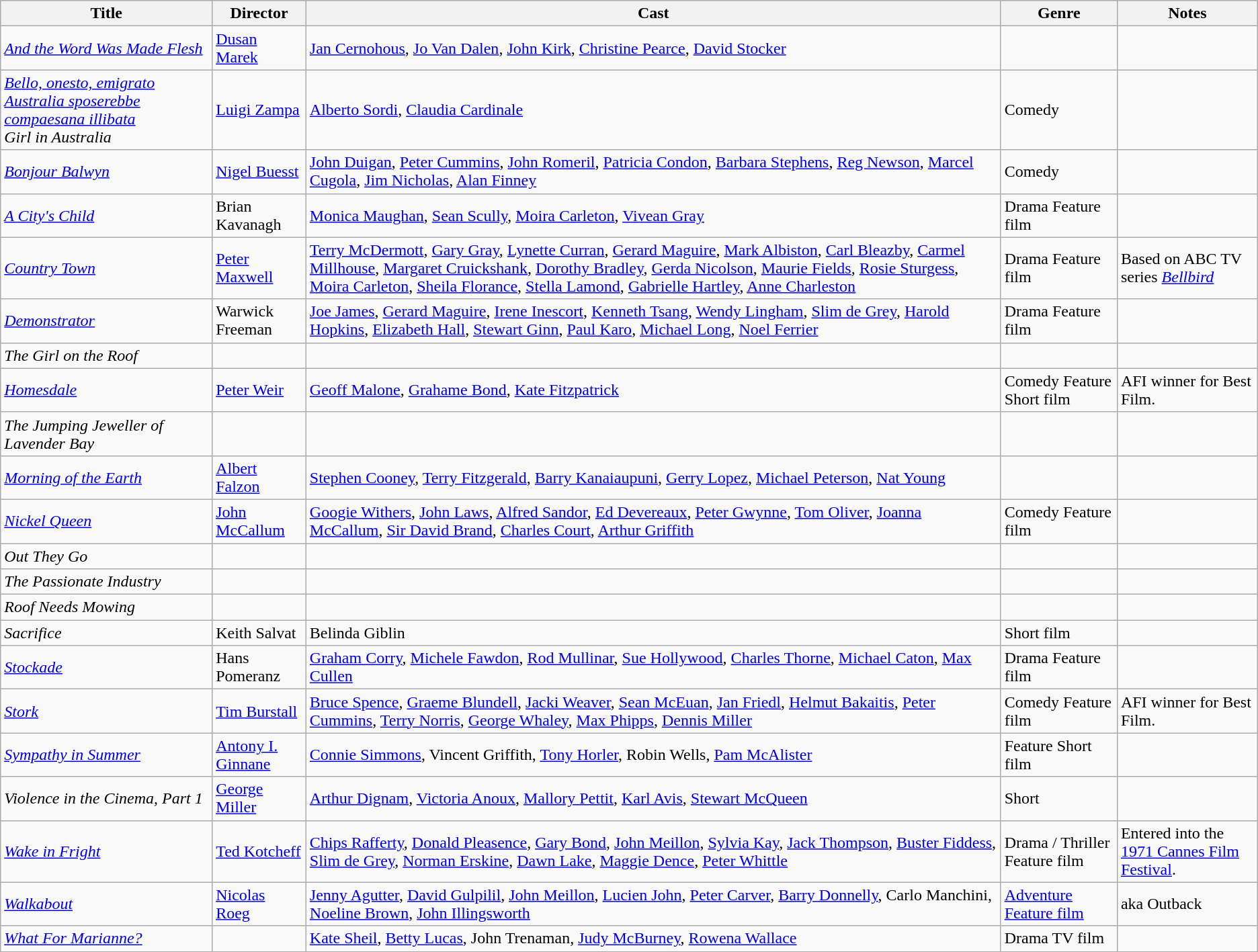<table class="wikitable">
<tr>
<th>Title</th>
<th>Director</th>
<th>Cast</th>
<th>Genre</th>
<th>Notes</th>
</tr>
<tr>
<td><em><a href='#'>And the Word Was Made Flesh</a></em></td>
<td><a href='#'>Dusan Marek</a></td>
<td><a href='#'>Jan Cernohous</a>, <a href='#'>Jo Van Dalen</a>, <a href='#'>John Kirk</a>, <a href='#'>Christine Pearce</a>, <a href='#'>David Stocker</a></td>
<td></td>
<td></td>
</tr>
<tr>
<td><em><a href='#'>Bello, onesto, emigrato Australia sposerebbe compaesana illibata</a></em><br><em>Girl in Australia</em></td>
<td><a href='#'>Luigi Zampa</a></td>
<td><a href='#'>Alberto Sordi</a>, <a href='#'>Claudia Cardinale</a></td>
<td>Comedy</td>
<td></td>
</tr>
<tr>
<td><em><a href='#'>Bonjour Balwyn</a></em></td>
<td><a href='#'>Nigel Buesst</a></td>
<td><a href='#'>John Duigan</a>, <a href='#'>Peter Cummins</a>, <a href='#'>John Romeril</a>, <a href='#'>Patricia Condon</a>, <a href='#'>Barbara Stephens</a>, <a href='#'>Reg Newson</a>, <a href='#'>Marcel Cugola</a>, <a href='#'>Jim Nicholas</a>, <a href='#'>Alan Finney</a></td>
<td>Comedy</td>
<td></td>
</tr>
<tr>
<td><em><a href='#'>A City's Child</a></em></td>
<td>Brian Kavanagh</td>
<td><a href='#'>Monica Maughan</a>, <a href='#'>Sean Scully</a>, <a href='#'>Moira Carleton</a>, <a href='#'>Vivean Gray</a></td>
<td>Drama Feature film</td>
<td></td>
</tr>
<tr>
<td><em><a href='#'>Country Town</a></em></td>
<td><a href='#'>Peter Maxwell</a></td>
<td><a href='#'>Terry McDermott</a>, <a href='#'>Gary Gray</a>, <a href='#'>Lynette Curran</a>, <a href='#'>Gerard Maguire</a>, <a href='#'>Mark Albiston</a>, <a href='#'>Carl Bleazby</a>, <a href='#'>Carmel Millhouse</a>, <a href='#'>Margaret Cruickshank</a>, <a href='#'>Dorothy Bradley</a>, <a href='#'>Gerda Nicolson</a>, <a href='#'>Maurie Fields</a>, <a href='#'>Rosie Sturgess</a>, <a href='#'>Moira Carleton</a>, <a href='#'>Sheila Florance</a>, <a href='#'>Stella Lamond</a>, <a href='#'>Gabrielle Hartley</a>, <a href='#'>Anne Charleston</a></td>
<td>Drama Feature film</td>
<td> Based on ABC TV series <em><a href='#'>Bellbird</a></em></td>
</tr>
<tr>
<td><em><a href='#'>Demonstrator</a></em></td>
<td>Warwick Freeman</td>
<td><a href='#'>Joe James</a>, <a href='#'>Gerard Maguire</a>, <a href='#'>Irene Inescort</a>, <a href='#'>Kenneth Tsang</a>, <a href='#'>Wendy Lingham</a>, <a href='#'>Slim de Grey</a>, <a href='#'>Harold Hopkins</a>, <a href='#'>Elizabeth Hall</a>, <a href='#'>Stewart Ginn</a>, <a href='#'>Paul Karo</a>, <a href='#'>Michael Long</a>, <a href='#'>Noel Ferrier</a></td>
<td>Drama Feature film</td>
<td></td>
</tr>
<tr>
<td><em>The Girl on the Roof</em></td>
<td></td>
<td></td>
<td></td>
<td></td>
</tr>
<tr>
<td><em><a href='#'>Homesdale</a></em></td>
<td><a href='#'>Peter Weir</a></td>
<td><a href='#'>Geoff Malone</a>, <a href='#'>Grahame Bond</a>, <a href='#'>Kate Fitzpatrick</a></td>
<td>Comedy Feature Short film</td>
<td>AFI winner for Best Film. </td>
</tr>
<tr>
<td><em>The Jumping Jeweller of Lavender Bay</em></td>
<td></td>
<td></td>
<td></td>
<td></td>
</tr>
<tr>
<td><em><a href='#'>Morning of the Earth</a></em></td>
<td><a href='#'>Albert Falzon</a></td>
<td><a href='#'>Stephen Cooney</a>, <a href='#'>Terry Fitzgerald</a>, <a href='#'>Barry Kanaiaupuni</a>, <a href='#'>Gerry Lopez</a>, <a href='#'>Michael Peterson</a>, <a href='#'>Nat Young</a></td>
<td></td>
<td></td>
</tr>
<tr>
<td><em><a href='#'>Nickel Queen</a></em></td>
<td><a href='#'>John McCallum</a></td>
<td><a href='#'>Googie Withers</a>, <a href='#'>John Laws</a>, <a href='#'>Alfred Sandor</a>, <a href='#'>Ed Devereaux</a>, <a href='#'>Peter Gwynne</a>, <a href='#'>Tom Oliver</a>, <a href='#'>Joanna McCallum</a>, <a href='#'>Sir David Brand</a>, <a href='#'>Charles Court</a>, <a href='#'>Arthur Griffith</a></td>
<td>Comedy Feature film</td>
<td></td>
</tr>
<tr>
<td><em>Out They Go</em></td>
<td></td>
<td></td>
<td></td>
<td></td>
</tr>
<tr>
<td><em>The Passionate Industry</em></td>
<td></td>
<td></td>
<td></td>
<td></td>
</tr>
<tr>
<td><em>Roof Needs Mowing</em></td>
<td></td>
<td></td>
<td></td>
<td></td>
</tr>
<tr>
<td><em>Sacrifice</em></td>
<td>Keith Salvat</td>
<td>Belinda Giblin</td>
<td>Short film</td>
<td></td>
</tr>
<tr>
<td><em><a href='#'>Stockade</a></em></td>
<td>Hans Pomeranz</td>
<td><a href='#'>Graham Corry</a>, <a href='#'>Michele Fawdon</a>, <a href='#'>Rod Mullinar</a>, <a href='#'>Sue Hollywood</a>, <a href='#'>Charles Thorne</a>, <a href='#'>Michael Caton</a>, <a href='#'>Max Cullen</a></td>
<td>Drama Feature film</td>
<td></td>
</tr>
<tr>
<td><em><a href='#'>Stork</a></em></td>
<td><a href='#'>Tim Burstall</a></td>
<td><a href='#'>Bruce Spence</a>, <a href='#'>Graeme Blundell</a>, <a href='#'>Jacki Weaver</a>, <a href='#'>Sean McEuan</a>, <a href='#'>Jan Friedl</a>, <a href='#'>Helmut Bakaitis</a>, <a href='#'>Peter Cummins</a>, <a href='#'>Terry Norris</a>, <a href='#'>George Whaley</a>, <a href='#'>Max Phipps</a>, <a href='#'>Dennis Miller</a></td>
<td>Comedy Feature film</td>
<td>AFI winner for Best Film. </td>
</tr>
<tr>
<td><em><a href='#'>Sympathy in Summer</a></em></td>
<td><a href='#'>Antony I. Ginnane</a></td>
<td><a href='#'>Connie Simmons</a>, Vincent Griffith, <a href='#'>Tony Horler</a>, Robin Wells, <a href='#'>Pam McAlister</a></td>
<td>Feature Short film</td>
<td></td>
</tr>
<tr>
<td><em>Violence in the Cinema, Part 1</em></td>
<td><a href='#'>George Miller</a></td>
<td><a href='#'>Arthur Dignam</a>, <a href='#'>Victoria Anoux</a>, <a href='#'>Mallory Pettit</a>, <a href='#'>Karl Avis</a>, <a href='#'>Stewart McQueen</a></td>
<td>Short</td>
<td></td>
</tr>
<tr>
<td><em><a href='#'>Wake in Fright</a></em></td>
<td><a href='#'>Ted Kotcheff</a></td>
<td><a href='#'>Chips Rafferty</a>, <a href='#'>Donald Pleasence</a>, <a href='#'>Gary Bond</a>, <a href='#'>John Meillon</a>, <a href='#'>Sylvia Kay</a>, <a href='#'>Jack Thompson</a>, <a href='#'>Buster Fiddess</a>, <a href='#'>Slim de Grey</a>, <a href='#'>Norman Erskine</a>, <a href='#'>Dawn Lake</a>, <a href='#'>Maggie Dence</a>, <a href='#'>Peter Whittle</a></td>
<td>Drama / Thriller Feature film</td>
<td>Entered into the <a href='#'>1971 Cannes Film Festival</a>. </td>
</tr>
<tr>
<td><em><a href='#'>Walkabout</a></em></td>
<td><a href='#'>Nicolas Roeg</a></td>
<td><a href='#'>Jenny Agutter</a>, <a href='#'>David Gulpilil</a>, <a href='#'>John Meillon</a>, <a href='#'>Lucien John</a>, <a href='#'>Peter Carver</a>, <a href='#'>Barry Donnelly</a>, Carlo Manchini, <a href='#'>Noeline Brown</a>, <a href='#'>John Illingsworth</a></td>
<td><a href='#'>Adventure Feature film</a></td>
<td> aka Outback</td>
</tr>
<tr>
<td><em><a href='#'>What For Marianne?</a></em></td>
<td></td>
<td><a href='#'>Kate Sheil</a>, <a href='#'>Betty Lucas</a>, John Trenaman, <a href='#'>Judy McBurney</a>, <a href='#'>Rowena Wallace</a></td>
<td>Drama TV film</td>
<td></td>
</tr>
</table>
